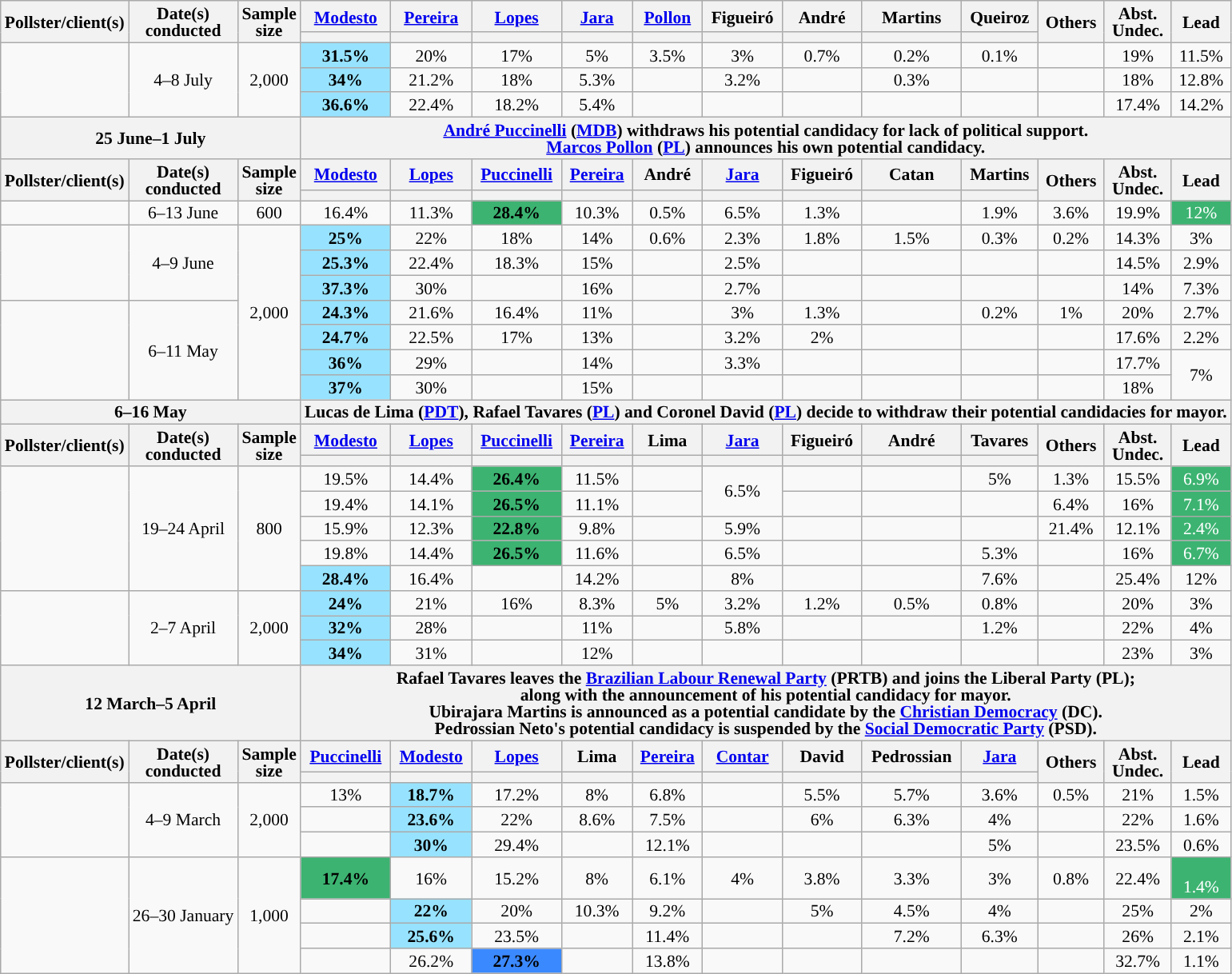<table class="wikitable" style="text-align:center;font-size:90%;line-height:14px;">
<tr>
<th rowspan="2">Pollster/client(s)</th>
<th rowspan="2">Date(s)<br>conducted</th>
<th rowspan="2">Sample<br>size</th>
<th><a href='#'>Modesto</a><br></th>
<th><a href='#'>Pereira</a><br></th>
<th><a href='#'>Lopes</a><br></th>
<th><a href='#'>Jara</a><br></th>
<th><a href='#'>Pollon</a><br></th>
<th>Figueiró<br></th>
<th>André<br></th>
<th>Martins<br></th>
<th>Queiroz<br></th>
<th rowspan="2">Others</th>
<th rowspan="2">Abst.<br>Undec.</th>
<th rowspan="2">Lead</th>
</tr>
<tr>
<th class="sortable" data-sort-type="number" style="background:"></th>
<th class="sortable" data-sort-type="number" style="background:"></th>
<th class="sortable" data-sort-type="number" style="background:"></th>
<th class="sortable" data-sort-type="number" style="background:"></th>
<th class="sortable" data-sort-type="number" style="background:"></th>
<th class="sortable" data-sort-type="number" style="background:"></th>
<th class="sortable" data-sort-type="number" style="background:"></th>
<th class="sortable" data-sort-type="number" style="background:"></th>
<th class="sortable" data-sort-type="number" style="background:"></th>
</tr>
<tr>
<td rowspan="3"></td>
<td rowspan="3">4–8 July</td>
<td rowspan="3">2,000</td>
<td style="background:#97e3ff;"><strong>31.5%</strong></td>
<td>20%</td>
<td>17%</td>
<td>5%</td>
<td>3.5%</td>
<td>3%</td>
<td>0.7%</td>
<td>0.2%</td>
<td>0.1%</td>
<td></td>
<td>19%</td>
<td style="background:">11.5%</td>
</tr>
<tr>
<td style="background:#97e3ff;"><strong>34%</strong></td>
<td>21.2%</td>
<td>18%</td>
<td>5.3%</td>
<td></td>
<td>3.2%</td>
<td></td>
<td>0.3%</td>
<td></td>
<td></td>
<td>18%</td>
<td style="background:">12.8%</td>
</tr>
<tr>
<td style="background:#97e3ff;"><strong>36.6%</strong></td>
<td>22.4%</td>
<td>18.2%</td>
<td>5.4%</td>
<td></td>
<td></td>
<td></td>
<td></td>
<td></td>
<td></td>
<td>17.4%</td>
<td style="background:">14.2%</td>
</tr>
<tr>
<th colspan="3">25 June–1 July</th>
<th colspan="12"><a href='#'>André Puccinelli</a> (<a href='#'>MDB</a>) withdraws his potential candidacy for lack of political support.<br><a href='#'>Marcos Pollon</a> (<a href='#'>PL</a>) announces his own potential candidacy.</th>
</tr>
<tr>
<th rowspan="2">Pollster/client(s)</th>
<th rowspan="2">Date(s)<br>conducted</th>
<th rowspan="2">Sample<br>size</th>
<th><a href='#'>Modesto</a><br></th>
<th><a href='#'>Lopes</a><br></th>
<th><a href='#'>Puccinelli</a><br></th>
<th><a href='#'>Pereira</a><br></th>
<th>André<br></th>
<th><a href='#'>Jara</a><br></th>
<th>Figueiró<br></th>
<th>Catan<br></th>
<th>Martins<br></th>
<th rowspan="2">Others</th>
<th rowspan="2">Abst.<br>Undec.</th>
<th rowspan="2">Lead</th>
</tr>
<tr>
<th class="sortable" data-sort-type="number" style="background:"></th>
<th class="sortable" data-sort-type="number" style="background:"></th>
<th class="sortable" data-sort-type="number" style="background:"></th>
<th class="sortable" data-sort-type="number" style="background:"></th>
<th class="sortable" data-sort-type="number" style="background:"></th>
<th class="sortable" data-sort-type="number" style="background:"></th>
<th class="sortable" data-sort-type="number" style="background:"></th>
<th class="sortable" data-sort-type="number" style="background:"></th>
<th class="sortable" data-sort-type="number" style="background:"></th>
</tr>
<tr>
<td></td>
<td>6–13 June</td>
<td>600</td>
<td>16.4%</td>
<td>11.3%</td>
<td style="background:#3cb371; "><strong>28.4%</strong></td>
<td>10.3%</td>
<td>0.5%</td>
<td>6.5%</td>
<td>1.3%</td>
<td></td>
<td>1.9%</td>
<td>3.6%</td>
<td>19.9%</td>
<td style="background:#3cb371; color:#FFFFFF" ;">12%</td>
</tr>
<tr>
<td rowspan="3"></td>
<td rowspan="3">4–9 June</td>
<td rowspan="7">2,000</td>
<td style="background:#97e3ff;"><strong>25%</strong></td>
<td>22%</td>
<td>18%</td>
<td>14%</td>
<td>0.6%</td>
<td>2.3%</td>
<td>1.8%</td>
<td>1.5%</td>
<td>0.3%</td>
<td>0.2%</td>
<td>14.3%</td>
<td style="background:">3%</td>
</tr>
<tr>
<td style="background:#97e3ff;"><strong>25.3%</strong></td>
<td>22.4%</td>
<td>18.3%</td>
<td>15%</td>
<td></td>
<td>2.5%</td>
<td></td>
<td></td>
<td></td>
<td></td>
<td>14.5%</td>
<td style="background:">2.9%</td>
</tr>
<tr>
<td style="background:#97e3ff;"><strong>37.3%</strong></td>
<td>30%</td>
<td></td>
<td>16%</td>
<td></td>
<td>2.7%</td>
<td></td>
<td></td>
<td></td>
<td></td>
<td>14%</td>
<td style="background:">7.3%</td>
</tr>
<tr>
<td rowspan="4"></td>
<td rowspan="4">6–11 May</td>
<td style="background:#97e3ff;"><strong>24.3%</strong></td>
<td>21.6%</td>
<td>16.4%</td>
<td>11%</td>
<td></td>
<td>3%</td>
<td>1.3%</td>
<td></td>
<td>0.2%</td>
<td>1%</td>
<td>20%</td>
<td style="background:">2.7%</td>
</tr>
<tr>
<td style="background:#97e3ff;"><strong>24.7%</strong></td>
<td>22.5%</td>
<td>17%</td>
<td>13%</td>
<td></td>
<td>3.2%</td>
<td>2%</td>
<td></td>
<td></td>
<td></td>
<td>17.6%</td>
<td style="background:">2.2%</td>
</tr>
<tr>
<td style="background:#97e3ff;"><strong>36%</strong></td>
<td>29%</td>
<td></td>
<td>14%</td>
<td></td>
<td>3.3%</td>
<td></td>
<td></td>
<td></td>
<td></td>
<td>17.7%</td>
<td rowspan="2" style="background:">7%</td>
</tr>
<tr>
<td style="background:#97e3ff;"><strong>37%</strong></td>
<td>30%</td>
<td></td>
<td>15%</td>
<td></td>
<td></td>
<td></td>
<td></td>
<td></td>
<td></td>
<td>18%</td>
</tr>
<tr>
<th colspan="3">6–16 May</th>
<th colspan="12">Lucas de Lima (<a href='#'>PDT</a>), Rafael Tavares (<a href='#'>PL</a>) and Coronel David (<a href='#'>PL</a>) decide to withdraw their potential candidacies for mayor.</th>
</tr>
<tr>
<th rowspan="2">Pollster/client(s)</th>
<th rowspan="2">Date(s)<br>conducted</th>
<th rowspan="2">Sample<br>size</th>
<th><a href='#'>Modesto</a><br></th>
<th><a href='#'>Lopes</a><br></th>
<th><a href='#'>Puccinelli</a><br></th>
<th><a href='#'>Pereira</a><br></th>
<th>Lima<br></th>
<th><a href='#'>Jara</a><br></th>
<th>Figueiró<br></th>
<th>André<br></th>
<th>Tavares<br></th>
<th rowspan="2">Others</th>
<th rowspan="2">Abst.<br>Undec.</th>
<th rowspan="2">Lead</th>
</tr>
<tr>
<th class="sortable" data-sort-type="number" style="background:"></th>
<th class="sortable" data-sort-type="number" style="background:"></th>
<th class="sortable" data-sort-type="number" style="background:"></th>
<th class="sortable" data-sort-type="number" style="background:"></th>
<th class="sortable" data-sort-type="number" style="background:"></th>
<th class="sortable" data-sort-type="number" style="background:"></th>
<th class="sortable" data-sort-type="number" style="background:"></th>
<th class="sortable" data-sort-type="number" style="background:"></th>
<th class="sortable" data-sort-type="number" style="background:"></th>
</tr>
<tr>
<td rowspan="5"></td>
<td rowspan="5">19–24 April</td>
<td rowspan="5">800</td>
<td>19.5%</td>
<td>14.4%</td>
<td style="background:#3cb371; "><strong>26.4%</strong></td>
<td>11.5%</td>
<td></td>
<td rowspan="2">6.5%</td>
<td></td>
<td></td>
<td>5%</td>
<td>1.3%</td>
<td>15.5%</td>
<td style="background:#3cb371; color:#FFFFFF" ;">6.9%</td>
</tr>
<tr>
<td>19.4%</td>
<td>14.1%</td>
<td style="background:#3cb371; "><strong>26.5%</strong></td>
<td>11.1%</td>
<td></td>
<td></td>
<td></td>
<td></td>
<td>6.4%</td>
<td>16%</td>
<td style="background:#3cb371; color:#FFFFFF" ;">7.1%</td>
</tr>
<tr>
<td>15.9%</td>
<td>12.3%</td>
<td style="background:#3cb371; "><strong>22.8%</strong></td>
<td>9.8%</td>
<td></td>
<td>5.9%</td>
<td></td>
<td></td>
<td></td>
<td>21.4%</td>
<td>12.1%</td>
<td style="background:#3cb371; color:#FFFFFF" ;">2.4%</td>
</tr>
<tr>
<td>19.8%</td>
<td>14.4%</td>
<td style="background:#3cb371; "><strong>26.5%</strong></td>
<td>11.6%</td>
<td></td>
<td>6.5%</td>
<td></td>
<td></td>
<td>5.3%</td>
<td></td>
<td>16%</td>
<td style="background:#3cb371; color:#FFFFFF" ;">6.7%</td>
</tr>
<tr>
<td style="background:#97e3ff;"><strong>28.4%</strong></td>
<td>16.4%</td>
<td></td>
<td>14.2%</td>
<td></td>
<td>8%</td>
<td></td>
<td></td>
<td>7.6%</td>
<td></td>
<td>25.4%</td>
<td style="background:">12%</td>
</tr>
<tr>
<td rowspan="3"></td>
<td rowspan="3">2–7 April</td>
<td rowspan="3">2,000</td>
<td style="background:#97e3ff;"><strong>24%</strong></td>
<td>21%</td>
<td>16%</td>
<td>8.3%</td>
<td>5%</td>
<td>3.2%</td>
<td>1.2%</td>
<td>0.5%</td>
<td>0.8%</td>
<td></td>
<td>20%</td>
<td style="background:">3%</td>
</tr>
<tr>
<td style="background:#97e3ff;"><strong>32%</strong></td>
<td>28%</td>
<td></td>
<td>11%</td>
<td></td>
<td>5.8%</td>
<td></td>
<td></td>
<td>1.2%</td>
<td></td>
<td>22%</td>
<td style="background:">4%</td>
</tr>
<tr>
<td style="background:#97e3ff;"><strong>34%</strong></td>
<td>31%</td>
<td></td>
<td>12%</td>
<td></td>
<td></td>
<td></td>
<td></td>
<td></td>
<td></td>
<td>23%</td>
<td style="background:">3%</td>
</tr>
<tr>
<th colspan="3">12 March–5 April</th>
<th colspan="12">Rafael Tavares leaves the <a href='#'>Brazilian Labour Renewal Party</a> (PRTB) and joins the Liberal Party (PL);<br>along with the announcement of his potential candidacy for mayor.<br>Ubirajara Martins is announced as a potential candidate by the <a href='#'>Christian Democracy</a> (DC).<br>Pedrossian Neto's potential candidacy is suspended by the <a href='#'>Social Democratic Party</a> (PSD).</th>
</tr>
<tr>
<th rowspan="2">Pollster/client(s)</th>
<th rowspan="2">Date(s)<br>conducted</th>
<th rowspan="2">Sample<br>size</th>
<th><a href='#'>Puccinelli</a><br></th>
<th><a href='#'>Modesto</a><br></th>
<th><a href='#'>Lopes</a><br></th>
<th>Lima<br></th>
<th><a href='#'>Pereira</a><br></th>
<th><a href='#'>Contar</a><br></th>
<th>David<br></th>
<th>Pedrossian<br></th>
<th><a href='#'>Jara</a><br></th>
<th rowspan="2">Others</th>
<th rowspan="2">Abst.<br>Undec.</th>
<th rowspan="2">Lead</th>
</tr>
<tr>
<th class="sortable" data-sort-type="number" style="background:"></th>
<th class="sortable" data-sort-type="number" style="background:"></th>
<th class="sortable" data-sort-type="number" style="background:"></th>
<th class="sortable" data-sort-type="number" style="background:"></th>
<th class="sortable" data-sort-type="number" style="background:"></th>
<th class="sortable" data-sort-type="number" style="background:"></th>
<th class="sortable" data-sort-type="number" style="background:"></th>
<th class="sortable" data-sort-type="number" style="background:"></th>
<th class="sortable" data-sort-type="number" style="background:"></th>
</tr>
<tr>
<td rowspan="3"></td>
<td rowspan="3">4–9 March</td>
<td rowspan="3">2,000</td>
<td>13%</td>
<td style="background:#97e3ff;"><strong>18.7%</strong></td>
<td>17.2%</td>
<td>8%</td>
<td>6.8%</td>
<td></td>
<td>5.5%</td>
<td>5.7%</td>
<td>3.6%</td>
<td>0.5%</td>
<td>21%</td>
<td style="background:">1.5%</td>
</tr>
<tr>
<td></td>
<td style="background:#97e3ff;"><strong>23.6%</strong></td>
<td>22%</td>
<td>8.6%</td>
<td>7.5%</td>
<td></td>
<td>6%</td>
<td>6.3%</td>
<td>4%</td>
<td></td>
<td>22%</td>
<td style="background:">1.6%</td>
</tr>
<tr>
<td></td>
<td style="background:#97e3ff;"><strong>30%</strong></td>
<td>29.4%</td>
<td></td>
<td>12.1%</td>
<td></td>
<td></td>
<td></td>
<td>5%</td>
<td></td>
<td>23.5%</td>
<td style="background:">0.6%</td>
</tr>
<tr>
<td rowspan="4"></td>
<td rowspan="4">26–30 January</td>
<td rowspan="4">1,000</td>
<td style="background:#3cb371; "><strong>17.4%</strong></td>
<td>16%</td>
<td>15.2%</td>
<td>8%</td>
<td>6.1%</td>
<td>4%</td>
<td>3.8%</td>
<td>3.3%</td>
<td>3%</td>
<td>0.8%</td>
<td>22.4%</td>
<td style="background:#3cb371; color:#FFFFFF" ;"><br>1.4%</td>
</tr>
<tr>
<td></td>
<td style="background:#97e3ff;"><strong>22%</strong></td>
<td>20%</td>
<td>10.3%</td>
<td>9.2%</td>
<td></td>
<td>5%</td>
<td>4.5%</td>
<td>4%</td>
<td></td>
<td>25%</td>
<td style="background:">2%</td>
</tr>
<tr>
<td></td>
<td style="background:#97e3ff;"><strong>25.6%</strong></td>
<td>23.5%</td>
<td></td>
<td>11.4%</td>
<td></td>
<td></td>
<td>7.2%</td>
<td>6.3%</td>
<td></td>
<td>26%</td>
<td style="background:">2.1%</td>
</tr>
<tr>
<td></td>
<td>26.2%</td>
<td style="background:#3b89ff;"><strong>27.3%</strong></td>
<td></td>
<td>13.8%</td>
<td></td>
<td></td>
<td></td>
<td></td>
<td></td>
<td>32.7%</td>
<td style="background:">1.1%</td>
</tr>
</table>
